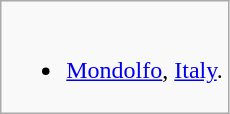<table class="wikitable">
<tr valign="top">
<td><br><ul><li> <a href='#'>Mondolfo</a>, <a href='#'>Italy</a>.</li></ul></td>
</tr>
</table>
